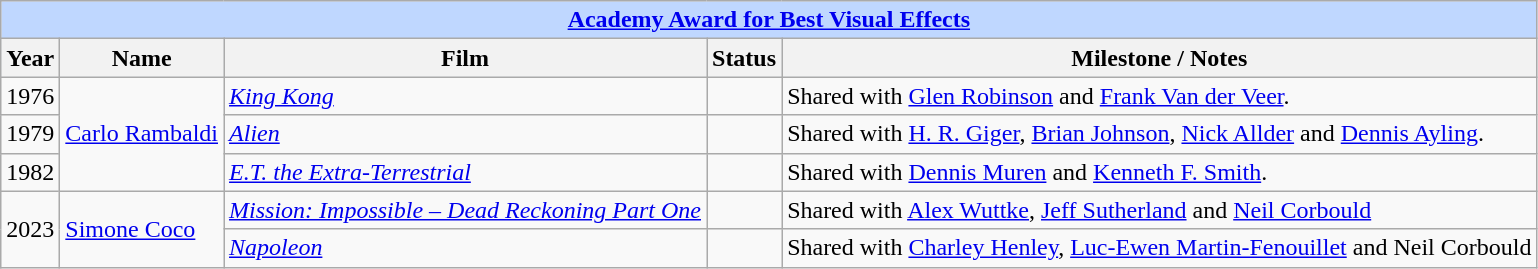<table class="wikitable">
<tr style="background:#bfd7ff;">
<td colspan="5" style="text-align:center;"><strong><a href='#'>Academy Award for Best Visual Effects</a></strong></td>
</tr>
<tr style="background:#ebf5ff;">
<th>Year</th>
<th>Name</th>
<th>Film</th>
<th>Status</th>
<th>Milestone / Notes</th>
</tr>
<tr>
<td>1976</td>
<td rowspan="3"><a href='#'>Carlo Rambaldi</a></td>
<td><em><a href='#'>King Kong</a></em></td>
<td></td>
<td>Shared with <a href='#'>Glen Robinson</a> and <a href='#'>Frank Van der Veer</a>.</td>
</tr>
<tr>
<td>1979</td>
<td><em><a href='#'>Alien</a></em></td>
<td></td>
<td>Shared with <a href='#'>H. R. Giger</a>, <a href='#'>Brian Johnson</a>, <a href='#'>Nick Allder</a> and <a href='#'>Dennis Ayling</a>.</td>
</tr>
<tr>
<td>1982</td>
<td><em><a href='#'>E.T. the Extra-Terrestrial</a></em></td>
<td></td>
<td>Shared with <a href='#'>Dennis Muren</a> and <a href='#'>Kenneth F. Smith</a>.</td>
</tr>
<tr>
<td rowspan="2">2023</td>
<td rowspan="2"><a href='#'>Simone Coco</a></td>
<td><em><a href='#'>Mission: Impossible – Dead Reckoning Part One</a></em></td>
<td></td>
<td>Shared with <a href='#'>Alex Wuttke</a>, <a href='#'>Jeff Sutherland</a> and <a href='#'>Neil Corbould</a></td>
</tr>
<tr>
<td><em><a href='#'>Napoleon</a></em></td>
<td></td>
<td>Shared with <a href='#'>Charley Henley</a>, <a href='#'>Luc-Ewen Martin-Fenouillet</a> and Neil Corbould</td>
</tr>
</table>
